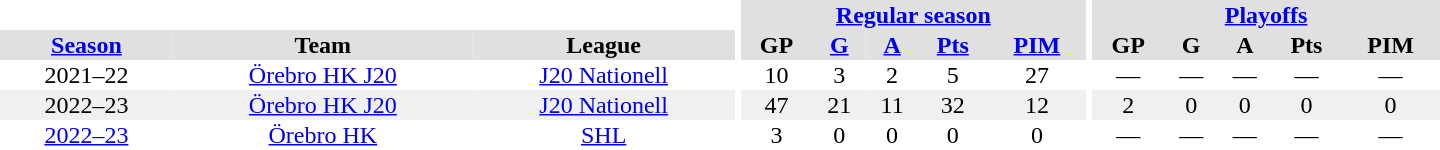<table border="0" cellpadding="1" cellspacing="0" style="text-align:center; width:60em">
<tr bgcolor="#e0e0e0">
<th colspan="3" bgcolor="#ffffff"></th>
<th rowspan="100" bgcolor="#ffffff"></th>
<th colspan="5"><a href='#'>Regular season</a></th>
<th rowspan="100" bgcolor="#ffffff"></th>
<th colspan="5"><a href='#'>Playoffs</a></th>
</tr>
<tr bgcolor="#e0e0e0">
<th><a href='#'>Season</a></th>
<th>Team</th>
<th>League</th>
<th>GP</th>
<th><a href='#'>G</a></th>
<th><a href='#'>A</a></th>
<th><a href='#'>Pts</a></th>
<th><a href='#'>PIM</a></th>
<th>GP</th>
<th>G</th>
<th>A</th>
<th>Pts</th>
<th>PIM</th>
</tr>
<tr>
<td>2021–22</td>
<td><a href='#'>Örebro HK J20</a></td>
<td><a href='#'>J20 Nationell</a></td>
<td>10</td>
<td>3</td>
<td>2</td>
<td>5</td>
<td>27</td>
<td>—</td>
<td>—</td>
<td>—</td>
<td>—</td>
<td>—</td>
</tr>
<tr bgcolor="f0f0f0">
<td>2022–23</td>
<td><a href='#'>Örebro HK J20</a></td>
<td><a href='#'>J20 Nationell</a></td>
<td>47</td>
<td>21</td>
<td>11</td>
<td>32</td>
<td>12</td>
<td>2</td>
<td>0</td>
<td>0</td>
<td>0</td>
<td>0</td>
</tr>
<tr>
<td><a href='#'>2022–23</a></td>
<td><a href='#'>Örebro HK</a></td>
<td><a href='#'>SHL</a></td>
<td>3</td>
<td>0</td>
<td>0</td>
<td>0</td>
<td>0</td>
<td>—</td>
<td>—</td>
<td>—</td>
<td>—</td>
<td>—</td>
</tr>
</table>
